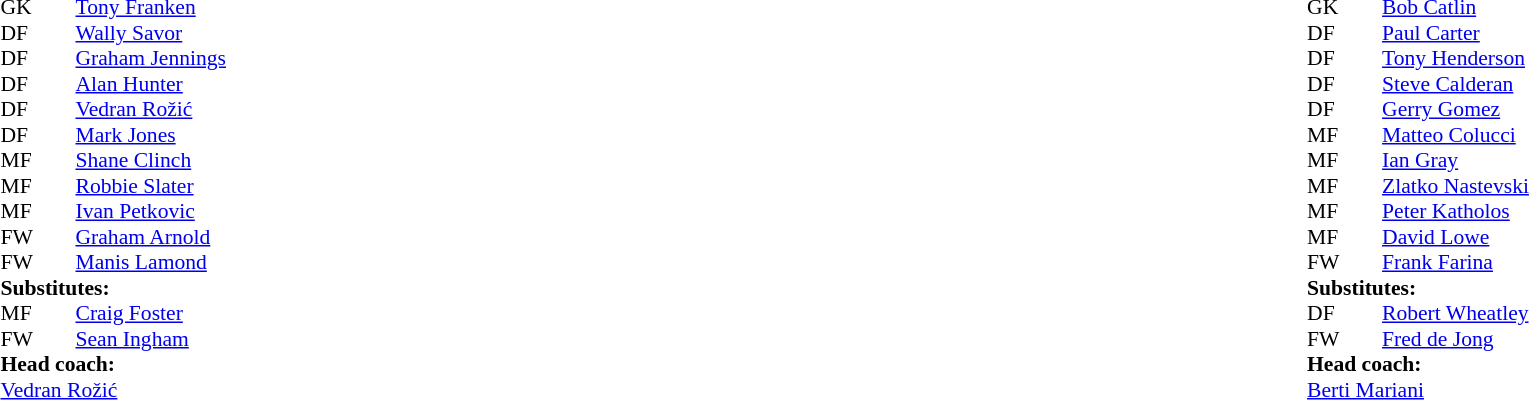<table width="100%">
<tr>
<td valign="top" width="40%"><br><table style="font-size:90%" cellspacing="0" cellpadding="0">
<tr>
<th width=25></th>
<th width=25></th>
</tr>
<tr>
<td>GK</td>
<td></td>
<td> <a href='#'>Tony Franken</a></td>
</tr>
<tr>
<td>DF</td>
<td></td>
<td> <a href='#'>Wally Savor</a></td>
<td></td>
<td></td>
</tr>
<tr>
<td>DF</td>
<td></td>
<td> <a href='#'>Graham Jennings</a></td>
</tr>
<tr>
<td>DF</td>
<td></td>
<td> <a href='#'>Alan Hunter</a></td>
</tr>
<tr>
<td>DF</td>
<td></td>
<td> <a href='#'>Vedran Rožić</a></td>
</tr>
<tr>
<td>DF</td>
<td></td>
<td> <a href='#'>Mark Jones</a></td>
</tr>
<tr>
<td>MF</td>
<td></td>
<td> <a href='#'>Shane Clinch</a></td>
</tr>
<tr>
<td>MF</td>
<td></td>
<td> <a href='#'>Robbie Slater</a></td>
</tr>
<tr>
<td>MF</td>
<td></td>
<td> <a href='#'>Ivan Petkovic</a></td>
<td></td>
</tr>
<tr>
<td>FW</td>
<td></td>
<td> <a href='#'>Graham Arnold</a></td>
</tr>
<tr>
<td>FW</td>
<td></td>
<td> <a href='#'>Manis Lamond</a></td>
<td></td>
<td></td>
</tr>
<tr>
<td colspan=3><strong>Substitutes:</strong></td>
</tr>
<tr>
<td>MF</td>
<td></td>
<td> <a href='#'>Craig Foster</a></td>
<td></td>
<td></td>
</tr>
<tr>
<td>FW</td>
<td></td>
<td> <a href='#'>Sean Ingham</a></td>
<td></td>
<td></td>
</tr>
<tr>
<td colspan=3><strong>Head coach:</strong></td>
</tr>
<tr>
<td colspan=3> <a href='#'>Vedran Rožić</a></td>
</tr>
</table>
</td>
<td valign="top"></td>
<td valign="top" width="50%"><br><table style="font-size:90%; margin:auto" cellspacing="0" cellpadding="0">
<tr>
<th width=25></th>
<th width=25></th>
</tr>
<tr>
<td>GK</td>
<td></td>
<td> <a href='#'>Bob Catlin</a></td>
</tr>
<tr>
<td>DF</td>
<td></td>
<td> <a href='#'>Paul Carter</a></td>
</tr>
<tr>
<td>DF</td>
<td></td>
<td> <a href='#'>Tony Henderson</a></td>
</tr>
<tr>
<td>DF</td>
<td></td>
<td> <a href='#'>Steve Calderan</a></td>
</tr>
<tr>
<td>DF</td>
<td></td>
<td> <a href='#'>Gerry Gomez</a></td>
<td></td>
</tr>
<tr>
<td>MF</td>
<td></td>
<td> <a href='#'>Matteo Colucci</a></td>
<td></td>
<td></td>
</tr>
<tr>
<td>MF</td>
<td></td>
<td> <a href='#'>Ian Gray</a></td>
</tr>
<tr>
<td>MF</td>
<td></td>
<td> <a href='#'>Zlatko Nastevski</a></td>
</tr>
<tr>
<td>MF</td>
<td></td>
<td> <a href='#'>Peter Katholos</a></td>
</tr>
<tr>
<td>MF</td>
<td></td>
<td> <a href='#'>David Lowe</a></td>
<td></td>
<td></td>
</tr>
<tr>
<td>FW</td>
<td></td>
<td> <a href='#'>Frank Farina</a></td>
</tr>
<tr>
<td colspan=3><strong>Substitutes:</strong></td>
</tr>
<tr>
<td>DF</td>
<td></td>
<td> <a href='#'>Robert Wheatley</a></td>
<td></td>
<td></td>
</tr>
<tr>
<td>FW</td>
<td></td>
<td> <a href='#'>Fred de Jong</a></td>
<td></td>
<td></td>
</tr>
<tr>
<td colspan=3><strong>Head coach:</strong></td>
</tr>
<tr>
<td colspan=3> <a href='#'>Berti Mariani</a></td>
</tr>
</table>
</td>
</tr>
</table>
